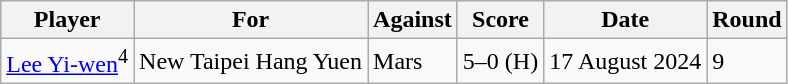<table class="wikitable sortable">
<tr>
<th>Player</th>
<th>For</th>
<th>Against</th>
<th>Score</th>
<th>Date</th>
<th>Round</th>
</tr>
<tr>
<td> <a href='#'>Lee Yi-wen</a><sup>4</sup></td>
<td>New Taipei Hang Yuen</td>
<td>Mars</td>
<td>5–0 (H)</td>
<td>17 August 2024</td>
<td>9</td>
</tr>
</table>
